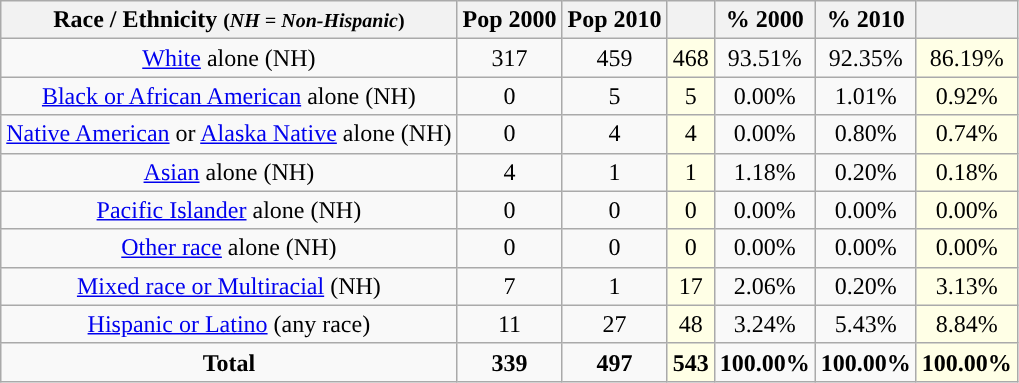<table class="wikitable" style="text-align:center;">
<tr>
<th>Race / Ethnicity <small>(<em>NH = Non-Hispanic</em>)</small></th>
<th>Pop 2000</th>
<th>Pop 2010</th>
<th></th>
<th>% 2000</th>
<th>% 2010</th>
<th></th>
</tr>
<tr>
<td><a href='#'>White</a> alone (NH)</td>
<td>317</td>
<td>459</td>
<td style='background: #ffffe6;'>468</td>
<td>93.51%</td>
<td>92.35%</td>
<td style='background: #ffffe6;'>86.19%</td>
</tr>
<tr>
<td><a href='#'>Black or African American</a> alone (NH)</td>
<td>0</td>
<td>5</td>
<td style='background: #ffffe6;'>5</td>
<td>0.00%</td>
<td>1.01%</td>
<td style='background: #ffffe6;'>0.92%</td>
</tr>
<tr>
<td><a href='#'>Native American</a> or <a href='#'>Alaska Native</a> alone (NH)</td>
<td>0</td>
<td>4</td>
<td style='background: #ffffe6;'>4</td>
<td>0.00%</td>
<td>0.80%</td>
<td style='background: #ffffe6;'>0.74%</td>
</tr>
<tr>
<td><a href='#'>Asian</a> alone (NH)</td>
<td>4</td>
<td>1</td>
<td style='background: #ffffe6;'>1</td>
<td>1.18%</td>
<td>0.20%</td>
<td style='background: #ffffe6;'>0.18%</td>
</tr>
<tr>
<td><a href='#'>Pacific Islander</a> alone (NH)</td>
<td>0</td>
<td>0</td>
<td style='background: #ffffe6;'>0</td>
<td>0.00%</td>
<td>0.00%</td>
<td style='background: #ffffe6;'>0.00%</td>
</tr>
<tr>
<td><a href='#'>Other race</a> alone (NH)</td>
<td>0</td>
<td>0</td>
<td style='background: #ffffe6;'>0</td>
<td>0.00%</td>
<td>0.00%</td>
<td style='background: #ffffe6;'>0.00%</td>
</tr>
<tr>
<td><a href='#'>Mixed race or Multiracial</a> (NH)</td>
<td>7</td>
<td>1</td>
<td style='background: #ffffe6;'>17</td>
<td>2.06%</td>
<td>0.20%</td>
<td style='background: #ffffe6;'>3.13%</td>
</tr>
<tr>
<td><a href='#'>Hispanic or Latino</a> (any race)</td>
<td>11</td>
<td>27</td>
<td style='background: #ffffe6;'>48</td>
<td>3.24%</td>
<td>5.43%</td>
<td style='background: #ffffe6;'>8.84%</td>
</tr>
<tr>
<td><strong>Total</strong></td>
<td><strong>339</strong></td>
<td><strong>497</strong></td>
<td style='background: #ffffe6;'><strong>543</strong></td>
<td><strong>100.00%</strong></td>
<td><strong>100.00%</strong></td>
<td style='background: #ffffe6;'><strong>100.00%</strong></td>
</tr>
</table>
